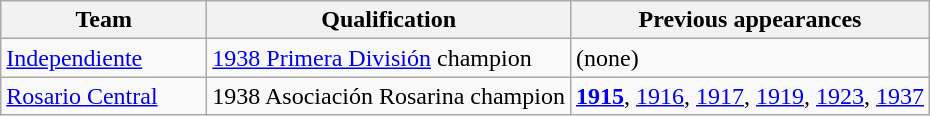<table class="wikitable">
<tr>
<th width=130px>Team</th>
<th width= px>Qualification</th>
<th width= px>Previous appearances</th>
</tr>
<tr>
<td><a href='#'>Independiente</a></td>
<td><a href='#'>1938 Primera División</a> champion</td>
<td>(none)</td>
</tr>
<tr>
<td><a href='#'>Rosario Central</a></td>
<td>1938 Asociación Rosarina champion</td>
<td><strong><a href='#'>1915</a></strong>, <a href='#'>1916</a>, <a href='#'>1917</a>, <a href='#'>1919</a>, <a href='#'>1923</a>, <a href='#'>1937</a></td>
</tr>
</table>
